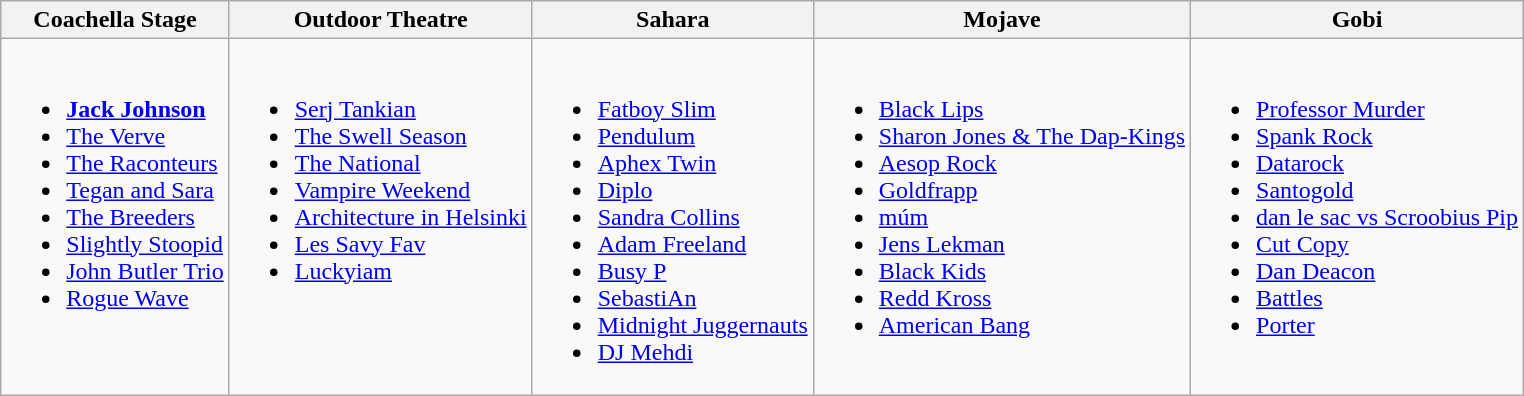<table class="wikitable">
<tr>
<th>Coachella Stage</th>
<th>Outdoor Theatre</th>
<th>Sahara</th>
<th>Mojave</th>
<th>Gobi</th>
</tr>
<tr valign="top">
<td><br><ul><li><strong><a href='#'>Jack Johnson</a></strong></li><li><a href='#'>The Verve</a></li><li><a href='#'>The Raconteurs</a></li><li><a href='#'>Tegan and Sara</a></li><li><a href='#'>The Breeders</a></li><li><a href='#'>Slightly Stoopid</a></li><li><a href='#'>John Butler Trio</a></li><li><a href='#'>Rogue Wave</a></li></ul></td>
<td><br><ul><li><a href='#'>Serj Tankian</a></li><li><a href='#'>The Swell Season</a></li><li><a href='#'>The National</a></li><li><a href='#'>Vampire Weekend</a></li><li><a href='#'>Architecture in Helsinki</a></li><li><a href='#'>Les Savy Fav</a></li><li><a href='#'>Luckyiam</a></li></ul></td>
<td><br><ul><li><a href='#'>Fatboy Slim</a></li><li><a href='#'>Pendulum</a></li><li><a href='#'>Aphex Twin</a></li><li><a href='#'>Diplo</a></li><li><a href='#'>Sandra Collins</a></li><li><a href='#'>Adam Freeland</a></li><li><a href='#'>Busy P</a></li><li><a href='#'>SebastiAn</a></li><li><a href='#'>Midnight Juggernauts</a></li><li><a href='#'>DJ Mehdi</a></li></ul></td>
<td><br><ul><li><a href='#'>Black Lips</a></li><li><a href='#'>Sharon Jones & The Dap-Kings</a></li><li><a href='#'>Aesop Rock</a></li><li><a href='#'>Goldfrapp</a></li><li><a href='#'>múm</a></li><li><a href='#'>Jens Lekman</a></li><li><a href='#'>Black Kids</a></li><li><a href='#'>Redd Kross</a></li><li><a href='#'>American Bang</a></li></ul></td>
<td><br><ul><li><a href='#'>Professor Murder</a></li><li><a href='#'>Spank Rock</a></li><li><a href='#'>Datarock</a></li><li><a href='#'>Santogold</a></li><li><a href='#'>dan le sac vs Scroobius Pip</a></li><li><a href='#'>Cut Copy</a></li><li><a href='#'>Dan Deacon</a></li><li><a href='#'>Battles</a></li><li><a href='#'>Porter</a></li></ul></td>
</tr>
</table>
